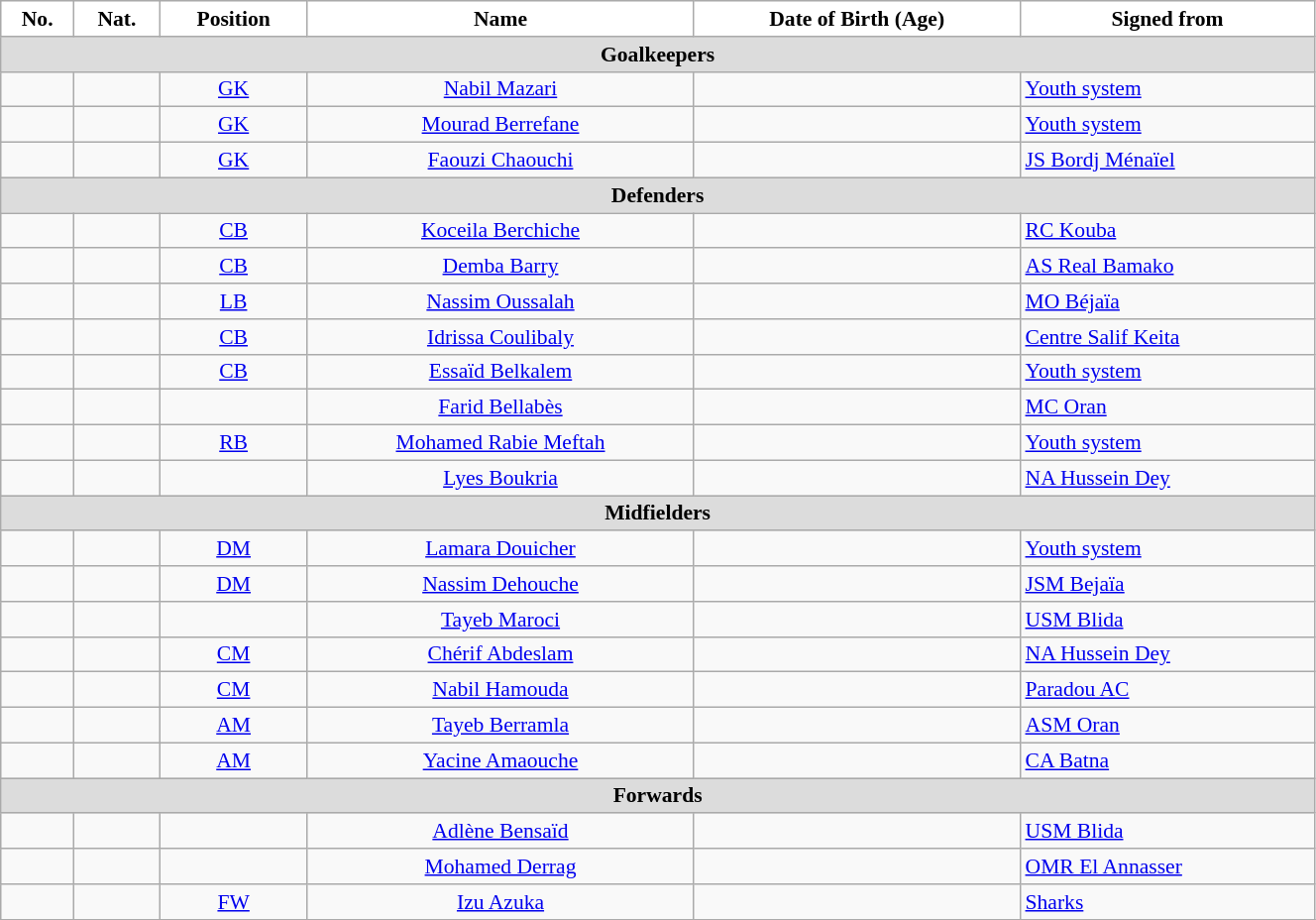<table class="wikitable" style="text-align:center; font-size:90%; width:70%">
<tr>
<th style="background:white; color:black; text-align:center;">No.</th>
<th style="background:white; color:black; text-align:center;">Nat.</th>
<th style="background:white; color:black; text-align:center;">Position</th>
<th style="background:white; color:black; text-align:center;">Name</th>
<th style="background:white; color:black; text-align:center;">Date of Birth (Age)</th>
<th style="background:white; color:black; text-align:center;">Signed from</th>
</tr>
<tr>
<th colspan=10 style="background:#DCDCDC; text-align:center;">Goalkeepers</th>
</tr>
<tr>
<td></td>
<td></td>
<td><a href='#'>GK</a></td>
<td><a href='#'>Nabil Mazari</a></td>
<td></td>
<td style="text-align:left"> <a href='#'>Youth system</a></td>
</tr>
<tr>
<td></td>
<td></td>
<td><a href='#'>GK</a></td>
<td><a href='#'>Mourad Berrefane</a></td>
<td></td>
<td style="text-align:left"> <a href='#'>Youth system</a></td>
</tr>
<tr>
<td></td>
<td></td>
<td><a href='#'>GK</a></td>
<td><a href='#'>Faouzi Chaouchi</a></td>
<td></td>
<td style="text-align:left"> <a href='#'>JS Bordj Ménaïel</a></td>
</tr>
<tr>
<th colspan=10 style="background:#DCDCDC; text-align:center;">Defenders</th>
</tr>
<tr>
<td></td>
<td></td>
<td><a href='#'>CB</a></td>
<td><a href='#'>Koceila Berchiche</a></td>
<td></td>
<td style="text-align:left"> <a href='#'>RC Kouba</a></td>
</tr>
<tr>
<td></td>
<td></td>
<td><a href='#'>CB</a></td>
<td><a href='#'>Demba Barry</a></td>
<td></td>
<td style="text-align:left"> <a href='#'>AS Real Bamako</a></td>
</tr>
<tr>
<td></td>
<td></td>
<td><a href='#'>LB</a></td>
<td><a href='#'>Nassim Oussalah</a></td>
<td></td>
<td style="text-align:left"> <a href='#'>MO Béjaïa</a></td>
</tr>
<tr>
<td></td>
<td></td>
<td><a href='#'>CB</a></td>
<td><a href='#'>Idrissa Coulibaly</a></td>
<td></td>
<td style="text-align:left"> <a href='#'>Centre Salif Keita</a></td>
</tr>
<tr>
<td></td>
<td></td>
<td><a href='#'>CB</a></td>
<td><a href='#'>Essaïd Belkalem</a></td>
<td></td>
<td style="text-align:left"> <a href='#'>Youth system</a></td>
</tr>
<tr>
<td></td>
<td></td>
<td></td>
<td><a href='#'>Farid Bellabès</a></td>
<td></td>
<td style="text-align:left"> <a href='#'>MC Oran</a></td>
</tr>
<tr>
<td></td>
<td></td>
<td><a href='#'>RB</a></td>
<td><a href='#'>Mohamed Rabie Meftah</a></td>
<td></td>
<td style="text-align:left"> <a href='#'>Youth system</a></td>
</tr>
<tr>
<td></td>
<td></td>
<td></td>
<td><a href='#'>Lyes Boukria</a></td>
<td></td>
<td style="text-align:left"> <a href='#'>NA Hussein Dey</a></td>
</tr>
<tr>
<th colspan=10 style="background:#DCDCDC; text-align:center;">Midfielders</th>
</tr>
<tr>
<td></td>
<td></td>
<td><a href='#'>DM</a></td>
<td><a href='#'>Lamara Douicher</a></td>
<td></td>
<td style="text-align:left"> <a href='#'>Youth system</a></td>
</tr>
<tr>
<td></td>
<td></td>
<td><a href='#'>DM</a></td>
<td><a href='#'>Nassim Dehouche</a></td>
<td></td>
<td style="text-align:left"> <a href='#'>JSM Bejaïa</a></td>
</tr>
<tr>
<td></td>
<td></td>
<td></td>
<td><a href='#'>Tayeb Maroci</a></td>
<td></td>
<td style="text-align:left"> <a href='#'>USM Blida</a></td>
</tr>
<tr>
<td></td>
<td></td>
<td><a href='#'>CM</a></td>
<td><a href='#'>Chérif Abdeslam</a></td>
<td></td>
<td style="text-align:left"> <a href='#'>NA Hussein Dey</a></td>
</tr>
<tr>
<td></td>
<td></td>
<td><a href='#'>CM</a></td>
<td><a href='#'>Nabil Hamouda</a></td>
<td></td>
<td style="text-align:left"> <a href='#'>Paradou AC</a></td>
</tr>
<tr>
<td></td>
<td></td>
<td><a href='#'>AM</a></td>
<td><a href='#'>Tayeb Berramla</a></td>
<td></td>
<td style="text-align:left"> <a href='#'>ASM Oran</a></td>
</tr>
<tr>
<td></td>
<td></td>
<td><a href='#'>AM</a></td>
<td><a href='#'>Yacine Amaouche</a></td>
<td></td>
<td style="text-align:left"> <a href='#'>CA Batna</a></td>
</tr>
<tr>
<th colspan=10 style="background:#DCDCDC; text-align:center;">Forwards</th>
</tr>
<tr>
<td></td>
<td></td>
<td></td>
<td><a href='#'>Adlène Bensaïd</a></td>
<td></td>
<td style="text-align:left"> <a href='#'>USM Blida</a></td>
</tr>
<tr>
<td></td>
<td></td>
<td></td>
<td><a href='#'>Mohamed Derrag</a></td>
<td></td>
<td style="text-align:left"> <a href='#'>OMR El Annasser</a></td>
</tr>
<tr>
<td></td>
<td></td>
<td><a href='#'>FW</a></td>
<td><a href='#'>Izu Azuka</a></td>
<td></td>
<td style="text-align:left"> <a href='#'>Sharks</a></td>
</tr>
<tr>
</tr>
</table>
